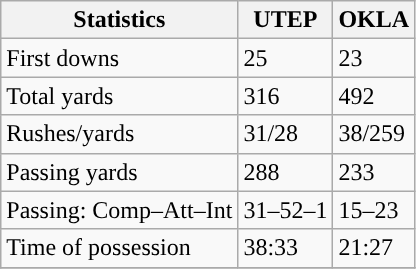<table class="wikitable" style="float: left;">
<tr>
<th>Statistics</th>
<th>UTEP</th>
<th>OKLA</th>
</tr>
<tr>
<td>First downs</td>
<td>25</td>
<td>23</td>
</tr>
<tr>
<td>Total yards</td>
<td>316</td>
<td>492</td>
</tr>
<tr>
<td>Rushes/yards</td>
<td>31/28</td>
<td>38/259</td>
</tr>
<tr>
<td>Passing yards</td>
<td>288</td>
<td>233</td>
</tr>
<tr>
<td>Passing: Comp–Att–Int</td>
<td>31–52–1</td>
<td>15–23</td>
</tr>
<tr>
<td>Time of possession</td>
<td>38:33</td>
<td>21:27</td>
</tr>
<tr>
</tr>
</table>
